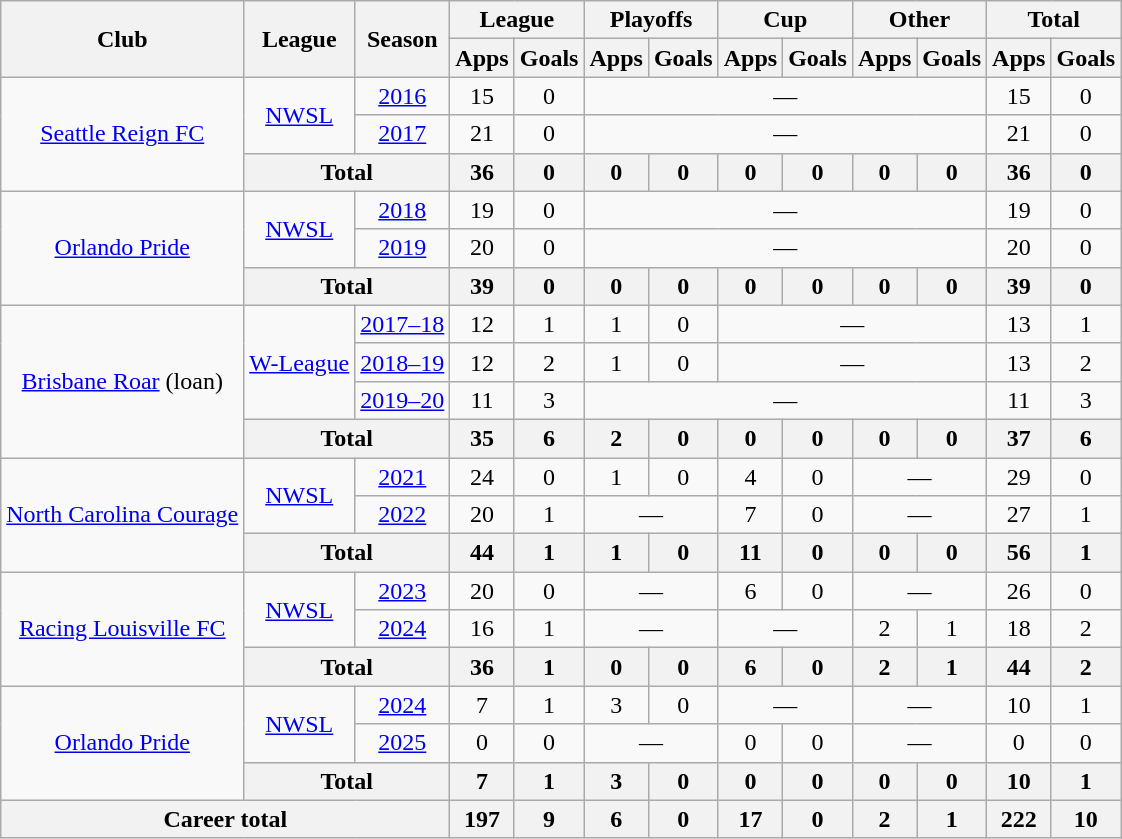<table class="wikitable" style="text-align: center;">
<tr>
<th rowspan="2">Club</th>
<th rowspan="2">League</th>
<th rowspan="2">Season</th>
<th colspan="2">League</th>
<th colspan="2">Playoffs</th>
<th colspan="2">Cup</th>
<th colspan="2">Other</th>
<th colspan="2">Total</th>
</tr>
<tr>
<th>Apps</th>
<th>Goals</th>
<th>Apps</th>
<th>Goals</th>
<th>Apps</th>
<th>Goals</th>
<th>Apps</th>
<th>Goals</th>
<th>Apps</th>
<th>Goals</th>
</tr>
<tr>
<td rowspan="3"><a href='#'>Seattle Reign FC</a></td>
<td rowspan="2"><a href='#'>NWSL</a></td>
<td><a href='#'>2016</a></td>
<td>15</td>
<td>0</td>
<td colspan="6">—</td>
<td>15</td>
<td>0</td>
</tr>
<tr>
<td><a href='#'>2017</a></td>
<td>21</td>
<td>0</td>
<td colspan="6">—</td>
<td>21</td>
<td>0</td>
</tr>
<tr>
<th colspan="2">Total</th>
<th>36</th>
<th>0</th>
<th>0</th>
<th>0</th>
<th>0</th>
<th>0</th>
<th>0</th>
<th>0</th>
<th>36</th>
<th>0</th>
</tr>
<tr>
<td rowspan="3"><a href='#'>Orlando Pride</a></td>
<td rowspan="2"><a href='#'>NWSL</a></td>
<td><a href='#'>2018</a></td>
<td>19</td>
<td>0</td>
<td colspan="6">—</td>
<td>19</td>
<td>0</td>
</tr>
<tr>
<td><a href='#'>2019</a></td>
<td>20</td>
<td>0</td>
<td colspan="6">—</td>
<td>20</td>
<td>0</td>
</tr>
<tr>
<th colspan="2">Total</th>
<th>39</th>
<th>0</th>
<th>0</th>
<th>0</th>
<th>0</th>
<th>0</th>
<th>0</th>
<th>0</th>
<th>39</th>
<th>0</th>
</tr>
<tr>
<td rowspan="4"><a href='#'>Brisbane Roar</a> (loan)</td>
<td rowspan="3"><a href='#'>W-League</a></td>
<td><a href='#'>2017–18</a></td>
<td>12</td>
<td>1</td>
<td>1</td>
<td>0</td>
<td colspan="4">—</td>
<td>13</td>
<td>1</td>
</tr>
<tr>
<td><a href='#'>2018–19</a></td>
<td>12</td>
<td>2</td>
<td>1</td>
<td>0</td>
<td colspan="4">—</td>
<td>13</td>
<td>2</td>
</tr>
<tr>
<td><a href='#'>2019–20</a></td>
<td>11</td>
<td>3</td>
<td colspan="6">—</td>
<td>11</td>
<td>3</td>
</tr>
<tr>
<th colspan="2">Total</th>
<th>35</th>
<th>6</th>
<th>2</th>
<th>0</th>
<th>0</th>
<th>0</th>
<th>0</th>
<th>0</th>
<th>37</th>
<th>6</th>
</tr>
<tr>
<td rowspan="3"><a href='#'>North Carolina Courage</a></td>
<td rowspan="2"><a href='#'>NWSL</a></td>
<td><a href='#'>2021</a></td>
<td>24</td>
<td>0</td>
<td>1</td>
<td>0</td>
<td>4</td>
<td>0</td>
<td colspan="2">—</td>
<td>29</td>
<td>0</td>
</tr>
<tr>
<td><a href='#'>2022</a></td>
<td>20</td>
<td>1</td>
<td colspan="2">—</td>
<td>7</td>
<td>0</td>
<td colspan="2">—</td>
<td>27</td>
<td>1</td>
</tr>
<tr>
<th colspan="2">Total</th>
<th>44</th>
<th>1</th>
<th>1</th>
<th>0</th>
<th>11</th>
<th>0</th>
<th>0</th>
<th>0</th>
<th>56</th>
<th>1</th>
</tr>
<tr>
<td rowspan="3"><a href='#'>Racing Louisville FC</a></td>
<td rowspan="2"><a href='#'>NWSL</a></td>
<td><a href='#'>2023</a></td>
<td>20</td>
<td>0</td>
<td colspan="2">—</td>
<td>6</td>
<td>0</td>
<td colspan="2">—</td>
<td>26</td>
<td>0</td>
</tr>
<tr>
<td><a href='#'>2024</a></td>
<td>16</td>
<td>1</td>
<td colspan="2">—</td>
<td colspan="2">—</td>
<td>2</td>
<td>1</td>
<td>18</td>
<td>2</td>
</tr>
<tr>
<th colspan="2">Total</th>
<th>36</th>
<th>1</th>
<th>0</th>
<th>0</th>
<th>6</th>
<th>0</th>
<th>2</th>
<th>1</th>
<th>44</th>
<th>2</th>
</tr>
<tr>
<td rowspan="3"><a href='#'>Orlando Pride</a></td>
<td rowspan="2"><a href='#'>NWSL</a></td>
<td><a href='#'>2024</a></td>
<td>7</td>
<td>1</td>
<td>3</td>
<td>0</td>
<td colspan="2">—</td>
<td colspan="2">—</td>
<td>10</td>
<td>1</td>
</tr>
<tr>
<td><a href='#'>2025</a></td>
<td>0</td>
<td>0</td>
<td colspan="2">—</td>
<td>0</td>
<td>0</td>
<td colspan="2">—</td>
<td>0</td>
<td>0</td>
</tr>
<tr>
<th colspan="2">Total</th>
<th>7</th>
<th>1</th>
<th>3</th>
<th>0</th>
<th>0</th>
<th>0</th>
<th>0</th>
<th>0</th>
<th>10</th>
<th>1</th>
</tr>
<tr>
<th colspan="3">Career total</th>
<th>197</th>
<th>9</th>
<th>6</th>
<th>0</th>
<th>17</th>
<th>0</th>
<th>2</th>
<th>1</th>
<th>222</th>
<th>10</th>
</tr>
</table>
